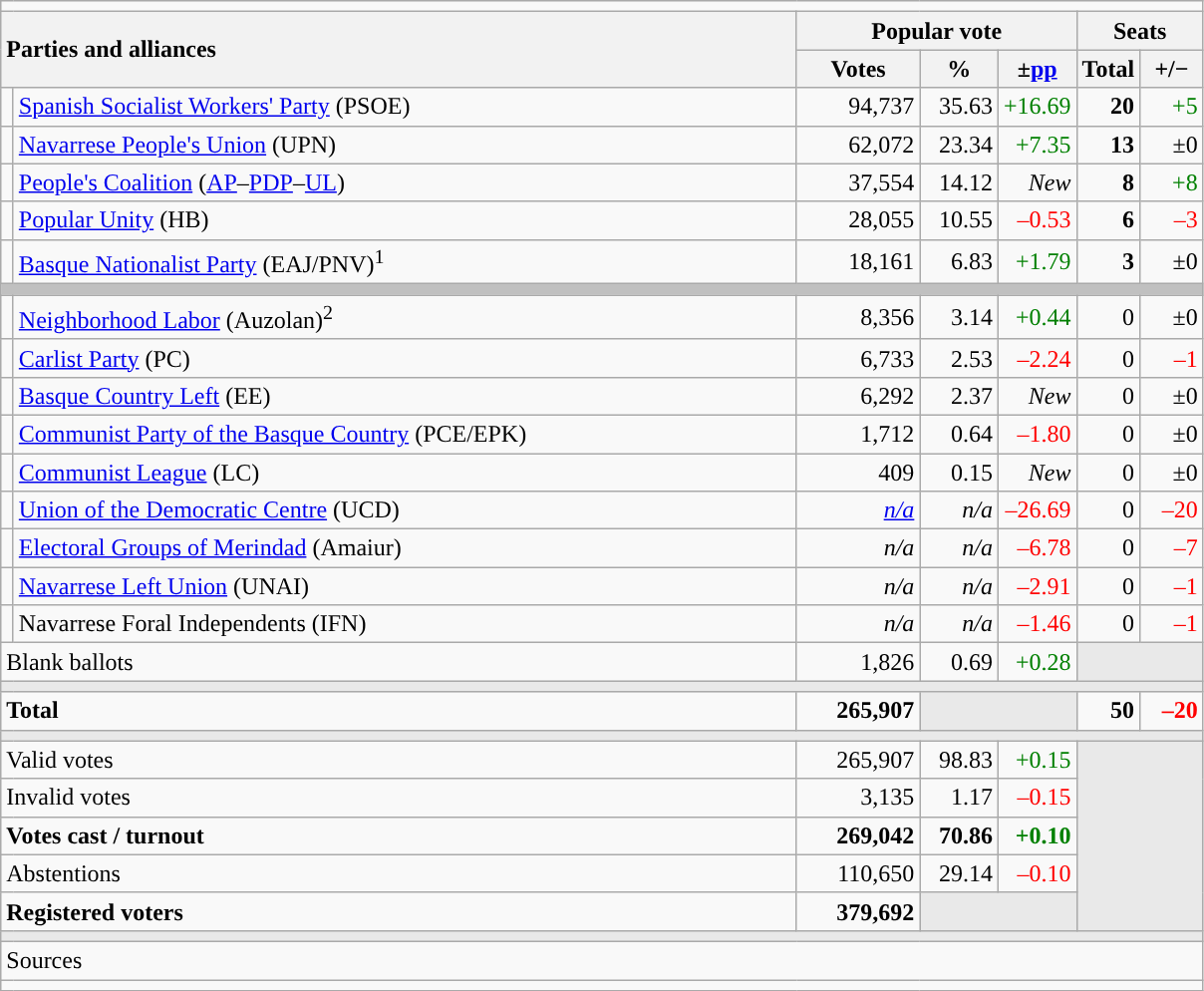<table class="wikitable" style="text-align:right;">
<tr>
<td colspan="7"></td>
</tr>
<tr>
<th style="text-align:left;" rowspan="2" colspan="2" width="525">Parties and alliances</th>
<th colspan="3">Popular vote</th>
<th colspan="2">Seats</th>
</tr>
<tr>
<th width="75">Votes</th>
<th width="45">%</th>
<th width="45">±<a href='#'>pp</a></th>
<th width="35">Total</th>
<th width="35">+/−</th>
</tr>
<tr>
<td width="1" style="color:inherit;background:"></td>
<td align="left"><a href='#'>Spanish Socialist Workers' Party</a> (PSOE)</td>
<td>94,737</td>
<td>35.63</td>
<td style="color:green;">+16.69</td>
<td><strong>20</strong></td>
<td style="color:green;">+5</td>
</tr>
<tr>
<td style="color:inherit;background:"></td>
<td align="left"><a href='#'>Navarrese People's Union</a> (UPN)</td>
<td>62,072</td>
<td>23.34</td>
<td style="color:green;">+7.35</td>
<td><strong>13</strong></td>
<td>±0</td>
</tr>
<tr>
<td style="color:inherit;background:"></td>
<td align="left"><a href='#'>People's Coalition</a> (<a href='#'>AP</a>–<a href='#'>PDP</a>–<a href='#'>UL</a>)</td>
<td>37,554</td>
<td>14.12</td>
<td><em>New</em></td>
<td><strong>8</strong></td>
<td style="color:green;">+8</td>
</tr>
<tr>
<td style="color:inherit;background:"></td>
<td align="left"><a href='#'>Popular Unity</a> (HB)</td>
<td>28,055</td>
<td>10.55</td>
<td style="color:red;">–0.53</td>
<td><strong>6</strong></td>
<td style="color:red;">–3</td>
</tr>
<tr>
<td style="color:inherit;background:"></td>
<td align="left"><a href='#'>Basque Nationalist Party</a> (EAJ/PNV)<sup>1</sup></td>
<td>18,161</td>
<td>6.83</td>
<td style="color:green;">+1.79</td>
<td><strong>3</strong></td>
<td>±0</td>
</tr>
<tr>
<td colspan="7" bgcolor="#C0C0C0"></td>
</tr>
<tr>
<td style="color:inherit;background:"></td>
<td align="left"><a href='#'>Neighborhood Labor</a> (Auzolan)<sup>2</sup></td>
<td>8,356</td>
<td>3.14</td>
<td style="color:green;">+0.44</td>
<td>0</td>
<td>±0</td>
</tr>
<tr>
<td style="color:inherit;background:"></td>
<td align="left"><a href='#'>Carlist Party</a> (PC)</td>
<td>6,733</td>
<td>2.53</td>
<td style="color:red;">–2.24</td>
<td>0</td>
<td style="color:red;">–1</td>
</tr>
<tr>
<td style="color:inherit;background:"></td>
<td align="left"><a href='#'>Basque Country Left</a> (EE)</td>
<td>6,292</td>
<td>2.37</td>
<td><em>New</em></td>
<td>0</td>
<td>±0</td>
</tr>
<tr>
<td style="color:inherit;background:"></td>
<td align="left"><a href='#'>Communist Party of the Basque Country</a> (PCE/EPK)</td>
<td>1,712</td>
<td>0.64</td>
<td style="color:red;">–1.80</td>
<td>0</td>
<td>±0</td>
</tr>
<tr>
<td style="color:inherit;background:"></td>
<td align="left"><a href='#'>Communist League</a> (LC)</td>
<td>409</td>
<td>0.15</td>
<td><em>New</em></td>
<td>0</td>
<td>±0</td>
</tr>
<tr>
<td style="color:inherit;background:"></td>
<td align="left"><a href='#'>Union of the Democratic Centre</a> (UCD)</td>
<td><em><a href='#'>n/a</a></em></td>
<td><em>n/a</em></td>
<td style="color:red;">–26.69</td>
<td>0</td>
<td style="color:red;">–20</td>
</tr>
<tr>
<td style="color:inherit;background:"></td>
<td align="left"><a href='#'>Electoral Groups of Merindad</a> (Amaiur)</td>
<td><em>n/a</em></td>
<td><em>n/a</em></td>
<td style="color:red;">–6.78</td>
<td>0</td>
<td style="color:red;">–7</td>
</tr>
<tr>
<td style="color:inherit;background:"></td>
<td align="left"><a href='#'>Navarrese Left Union</a> (UNAI)</td>
<td><em>n/a</em></td>
<td><em>n/a</em></td>
<td style="color:red;">–2.91</td>
<td>0</td>
<td style="color:red;">–1</td>
</tr>
<tr>
<td style="color:inherit;background:"></td>
<td align="left">Navarrese Foral Independents (IFN)</td>
<td><em>n/a</em></td>
<td><em>n/a</em></td>
<td style="color:red;">–1.46</td>
<td>0</td>
<td style="color:red;">–1</td>
</tr>
<tr>
<td align="left" colspan="2">Blank ballots</td>
<td>1,826</td>
<td>0.69</td>
<td style="color:green;">+0.28</td>
<td bgcolor="#E9E9E9" colspan="2"></td>
</tr>
<tr>
<td colspan="7" bgcolor="#E9E9E9"></td>
</tr>
<tr style="font-weight:bold;">
<td align="left" colspan="2">Total</td>
<td>265,907</td>
<td bgcolor="#E9E9E9" colspan="2"></td>
<td>50</td>
<td style="color:red;">–20</td>
</tr>
<tr>
<td colspan="7" bgcolor="#E9E9E9"></td>
</tr>
<tr>
<td align="left" colspan="2">Valid votes</td>
<td>265,907</td>
<td>98.83</td>
<td style="color:green;">+0.15</td>
<td bgcolor="#E9E9E9" colspan="2" rowspan="5"></td>
</tr>
<tr>
<td align="left" colspan="2">Invalid votes</td>
<td>3,135</td>
<td>1.17</td>
<td style="color:red;">–0.15</td>
</tr>
<tr style="font-weight:bold;">
<td align="left" colspan="2">Votes cast / turnout</td>
<td>269,042</td>
<td>70.86</td>
<td style="color:green;">+0.10</td>
</tr>
<tr>
<td align="left" colspan="2">Abstentions</td>
<td>110,650</td>
<td>29.14</td>
<td style="color:red;">–0.10</td>
</tr>
<tr style="font-weight:bold;">
<td align="left" colspan="2">Registered voters</td>
<td>379,692</td>
<td bgcolor="#E9E9E9" colspan="2"></td>
</tr>
<tr>
<td colspan="7" bgcolor="#E9E9E9"></td>
</tr>
<tr>
<td align="left" colspan="7">Sources</td>
</tr>
<tr>
<td colspan="7" style="text-align:left; max-width:790px;"></td>
</tr>
</table>
